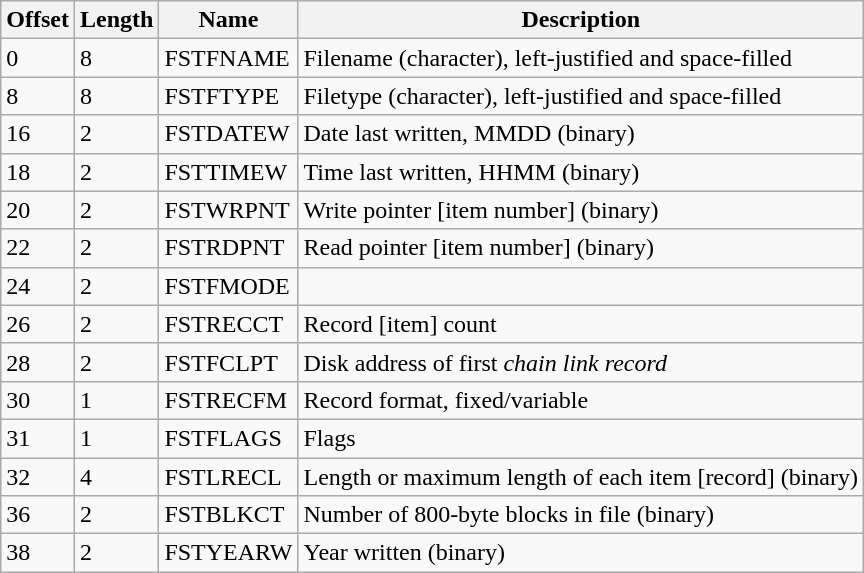<table class="wikitable">
<tr>
<th>Offset</th>
<th>Length</th>
<th>Name</th>
<th>Description</th>
</tr>
<tr>
<td>0</td>
<td>8</td>
<td>FSTFNAME</td>
<td>Filename (character), left-justified and space-filled</td>
</tr>
<tr>
<td>8</td>
<td>8</td>
<td>FSTFTYPE</td>
<td>Filetype (character), left-justified and space-filled</td>
</tr>
<tr>
<td>16</td>
<td>2</td>
<td>FSTDATEW</td>
<td>Date last written, MMDD (binary)</td>
</tr>
<tr>
<td>18</td>
<td>2</td>
<td>FSTTIMEW</td>
<td>Time last written, HHMM (binary)</td>
</tr>
<tr>
<td>20</td>
<td>2</td>
<td>FSTWRPNT</td>
<td>Write pointer [item number] (binary)</td>
</tr>
<tr>
<td>22</td>
<td>2</td>
<td>FSTRDPNT</td>
<td>Read pointer [item number] (binary)</td>
</tr>
<tr>
<td>24</td>
<td>2</td>
<td>FSTFMODE</td>
<td></td>
</tr>
<tr>
<td>26</td>
<td>2</td>
<td>FSTRECCT</td>
<td>Record [item] count</td>
</tr>
<tr>
<td>28</td>
<td>2</td>
<td>FSTFCLPT</td>
<td>Disk address of first <em>chain link record</em></td>
</tr>
<tr>
<td>30</td>
<td>1</td>
<td>FSTRECFM</td>
<td>Record format, fixed/variable</td>
</tr>
<tr>
<td>31</td>
<td>1</td>
<td>FSTFLAGS</td>
<td>Flags</td>
</tr>
<tr>
<td>32</td>
<td>4</td>
<td>FSTLRECL</td>
<td>Length or maximum length of each item [record] (binary)</td>
</tr>
<tr>
<td>36</td>
<td>2</td>
<td>FSTBLKCT</td>
<td>Number of 800-byte blocks in file (binary)</td>
</tr>
<tr>
<td>38</td>
<td>2</td>
<td>FSTYEARW</td>
<td>Year written (binary)</td>
</tr>
</table>
